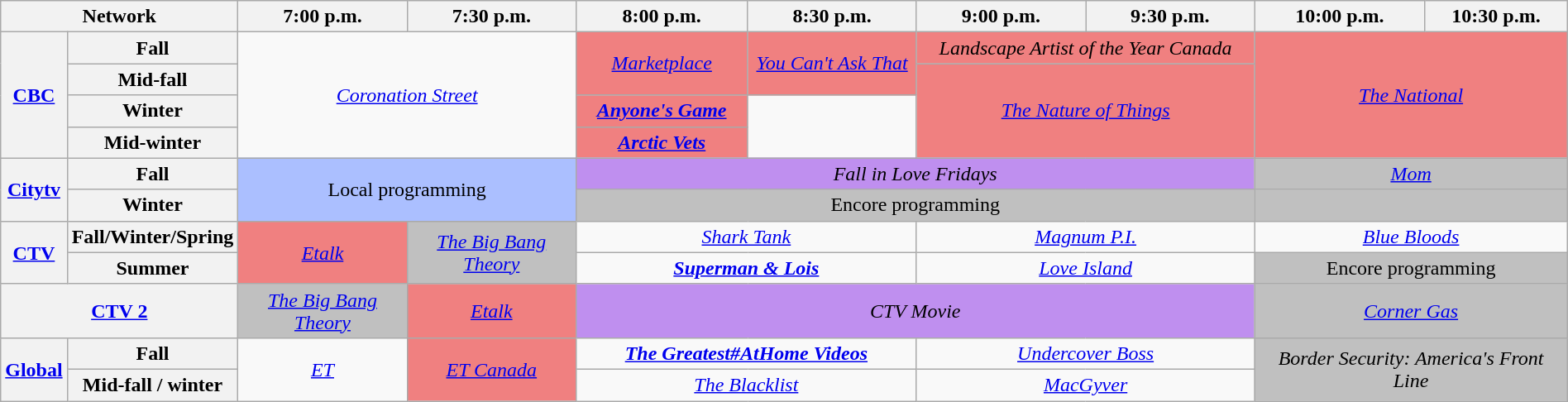<table class=wikitable style=width:100%;margin-right:0;text-align:center>
<tr>
<th style=width:10% colspan=2>Network</th>
<th style=width:11.5%>7:00 p.m.</th>
<th style=width:11.5%>7:30 p.m.</th>
<th style=width:11.5%>8:00 p.m.</th>
<th style=width:11.5%>8:30 p.m.</th>
<th style=width:11.5%>9:00 p.m.</th>
<th style=width:11.5%>9:30 p.m.</th>
<th style=width:11.5%>10:00 p.m.</th>
<th style=width:11.5%>10:30 p.m.</th>
</tr>
<tr>
<th rowspan=4><a href='#'>CBC</a></th>
<th>Fall</th>
<td colspan=2 rowspan=4><em><a href='#'>Coronation Street</a></em></td>
<td style=background:#f08080 rowspan=2 rowspan=4><em><a href='#'>Marketplace</a></em></td>
<td style=background:#f08080 rowspan=2><em><a href='#'>You Can't Ask That</a></em></td>
<td style=background:#f08080 colspan=2><em>Landscape Artist of the Year Canada</em></td>
<td style=background:#f08080 colspan=2 rowspan=4><em><a href='#'>The National</a></em></td>
</tr>
<tr>
<th>Mid-fall</th>
<td style=background:#f08080 colspan=2  rowspan=3><em><a href='#'>The Nature of Things</a></em></td>
</tr>
<tr>
<th>Winter</th>
<td style=background:#f08080><strong><em><a href='#'>Anyone's Game</a></em></strong></td>
</tr>
<tr>
<th>Mid-winter</th>
<td style=background:#f08080><strong><em><a href='#'>Arctic Vets</a></em></strong></td>
</tr>
<tr>
<th rowspan=2><a href='#'>Citytv</a></th>
<th>Fall</th>
<td style=background:#abbfff colspan=2 rowspan=2>Local programming</td>
<td style=background:#bf8fef colspan=4><em>Fall in Love Fridays</em></td>
<td colspan="2" style="background:#C0C0C0"><em><a href='#'>Mom</a></em> </td>
</tr>
<tr>
<th>Winter</th>
<td colspan="4"  style=background:#C0C0C0>Encore programming</td>
<td style=background:#C0C0C0 colspan=2> </td>
</tr>
<tr>
<th rowspan=2><a href='#'>CTV</a></th>
<th>Fall/Winter/Spring</th>
<td style=background:#f08080 rowspan="2"><em><a href='#'>Etalk</a></em></td>
<td style=background:#C0C0C0 rowspan="2"><em><a href='#'>The Big Bang Theory</a></em> </td>
<td colspan=2><em><a href='#'>Shark Tank</a></em></td>
<td colspan=2><em><a href='#'>Magnum P.I.</a></em></td>
<td colspan=2><em><a href='#'>Blue Bloods</a></em></td>
</tr>
<tr>
<th>Summer</th>
<td colspan="2"><strong><em><a href='#'>Superman & Lois</a></em></strong></td>
<td colspan="2"><em><a href='#'>Love Island</a></em></td>
<td colspan="2"  style=background:#C0C0C0>Encore programming</td>
</tr>
<tr>
<th colspan=2><a href='#'>CTV 2</a></th>
<td style=background:#C0C0C0><em><a href='#'>The Big Bang Theory</a></em> </td>
<td style=background:#f08080><em><a href='#'>Etalk</a></em></td>
<td style=background:#bf8fef colspan=4><em>CTV Movie</em></td>
<td colspan="2" style="background:#C0C0C0"><em><a href='#'>Corner Gas</a></em> </td>
</tr>
<tr>
<th rowspan=2><a href='#'>Global</a></th>
<th>Fall</th>
<td rowspan=2><em><a href='#'>ET</a></em></td>
<td style=background:#f08080 rowspan=2><em><a href='#'>ET Canada</a></em></td>
<td colspan=2><strong><em><a href='#'>The Greatest#AtHome Videos</a></em></strong></td>
<td colspan=2><em><a href='#'>Undercover Boss</a></em></td>
<td style=background:#C0C0C0 colspan=2 rowspan=2><em>Border Security: America's Front Line</em> </td>
</tr>
<tr>
<th>Mid-fall / winter</th>
<td colspan=2><em><a href='#'>The Blacklist</a></em></td>
<td colspan=2><em><a href='#'>MacGyver</a></em></td>
</tr>
</table>
